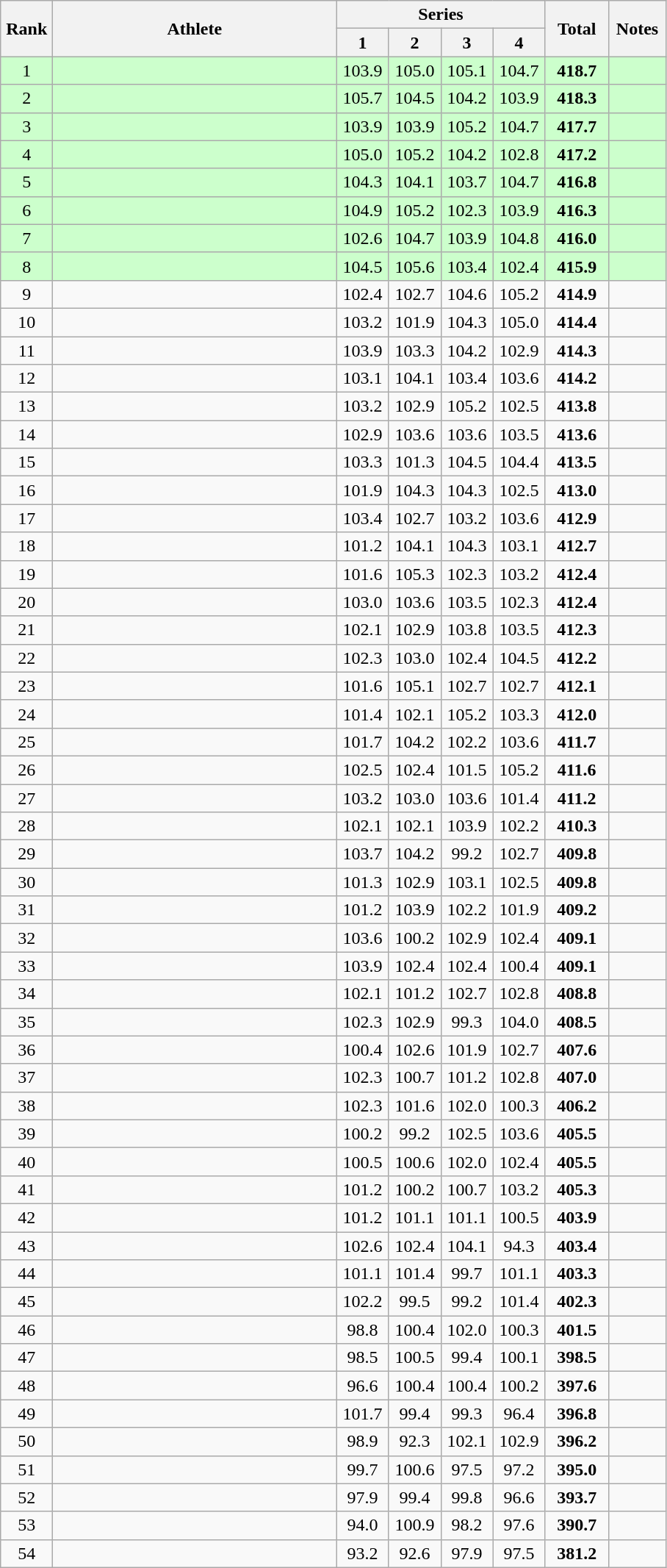<table class="wikitable" style="text-align:center">
<tr>
<th rowspan=2 width=40>Rank</th>
<th rowspan=2 width=250>Athlete</th>
<th colspan=4>Series</th>
<th rowspan=2 width=50>Total</th>
<th rowspan=2 width=45>Notes</th>
</tr>
<tr>
<th width=40>1</th>
<th width=40>2</th>
<th width=40>3</th>
<th width=40>4</th>
</tr>
<tr bgcolor=ccffcc>
<td>1</td>
<td align=left></td>
<td>103.9</td>
<td>105.0</td>
<td>105.1</td>
<td>104.7</td>
<td><strong>418.7</strong></td>
<td></td>
</tr>
<tr bgcolor=ccffcc>
<td>2</td>
<td align=left></td>
<td>105.7</td>
<td>104.5</td>
<td>104.2</td>
<td>103.9</td>
<td><strong>418.3</strong></td>
<td></td>
</tr>
<tr bgcolor=ccffcc>
<td>3</td>
<td align=left></td>
<td>103.9</td>
<td>103.9</td>
<td>105.2</td>
<td>104.7</td>
<td><strong>417.7</strong></td>
<td></td>
</tr>
<tr bgcolor=ccffcc>
<td>4</td>
<td align=left></td>
<td>105.0</td>
<td>105.2</td>
<td>104.2</td>
<td>102.8</td>
<td><strong>417.2</strong></td>
<td></td>
</tr>
<tr bgcolor=ccffcc>
<td>5</td>
<td align=left></td>
<td>104.3</td>
<td>104.1</td>
<td>103.7</td>
<td>104.7</td>
<td><strong>416.8</strong></td>
<td></td>
</tr>
<tr bgcolor=ccffcc>
<td>6</td>
<td align=left></td>
<td>104.9</td>
<td>105.2</td>
<td>102.3</td>
<td>103.9</td>
<td><strong>416.3</strong></td>
<td></td>
</tr>
<tr bgcolor=ccffcc>
<td>7</td>
<td align=left></td>
<td>102.6</td>
<td>104.7</td>
<td>103.9</td>
<td>104.8</td>
<td><strong>416.0</strong></td>
<td></td>
</tr>
<tr bgcolor=ccffcc>
<td>8</td>
<td align=left></td>
<td>104.5</td>
<td>105.6</td>
<td>103.4</td>
<td>102.4</td>
<td><strong>415.9</strong></td>
<td></td>
</tr>
<tr>
<td>9</td>
<td align=left></td>
<td>102.4</td>
<td>102.7</td>
<td>104.6</td>
<td>105.2</td>
<td><strong>414.9</strong></td>
<td></td>
</tr>
<tr>
<td>10</td>
<td align=left></td>
<td>103.2</td>
<td>101.9</td>
<td>104.3</td>
<td>105.0</td>
<td><strong>414.4</strong></td>
<td></td>
</tr>
<tr>
<td>11</td>
<td align=left></td>
<td>103.9</td>
<td>103.3</td>
<td>104.2</td>
<td>102.9</td>
<td><strong>414.3</strong></td>
<td></td>
</tr>
<tr>
<td>12</td>
<td align=left></td>
<td>103.1</td>
<td>104.1</td>
<td>103.4</td>
<td>103.6</td>
<td><strong>414.2</strong></td>
<td></td>
</tr>
<tr>
<td>13</td>
<td align=left></td>
<td>103.2</td>
<td>102.9</td>
<td>105.2</td>
<td>102.5</td>
<td><strong>413.8</strong></td>
<td></td>
</tr>
<tr>
<td>14</td>
<td align=left></td>
<td>102.9</td>
<td>103.6</td>
<td>103.6</td>
<td>103.5</td>
<td><strong>413.6</strong></td>
<td></td>
</tr>
<tr>
<td>15</td>
<td align=left></td>
<td>103.3</td>
<td>101.3</td>
<td>104.5</td>
<td>104.4</td>
<td><strong>413.5</strong></td>
<td></td>
</tr>
<tr>
<td>16</td>
<td align=left></td>
<td>101.9</td>
<td>104.3</td>
<td>104.3</td>
<td>102.5</td>
<td><strong>413.0</strong></td>
<td></td>
</tr>
<tr>
<td>17</td>
<td align=left></td>
<td>103.4</td>
<td>102.7</td>
<td>103.2</td>
<td>103.6</td>
<td><strong>412.9</strong></td>
<td></td>
</tr>
<tr>
<td>18</td>
<td align=left></td>
<td>101.2</td>
<td>104.1</td>
<td>104.3</td>
<td>103.1</td>
<td><strong>412.7</strong></td>
<td></td>
</tr>
<tr>
<td>19</td>
<td align=left></td>
<td>101.6</td>
<td>105.3</td>
<td>102.3</td>
<td>103.2</td>
<td><strong>412.4</strong></td>
<td></td>
</tr>
<tr>
<td>20</td>
<td align=left></td>
<td>103.0</td>
<td>103.6</td>
<td>103.5</td>
<td>102.3</td>
<td><strong>412.4</strong></td>
<td></td>
</tr>
<tr>
<td>21</td>
<td align=left></td>
<td>102.1</td>
<td>102.9</td>
<td>103.8</td>
<td>103.5</td>
<td><strong>412.3</strong></td>
<td></td>
</tr>
<tr>
<td>22</td>
<td align=left></td>
<td>102.3</td>
<td>103.0</td>
<td>102.4</td>
<td>104.5</td>
<td><strong>412.2</strong></td>
<td></td>
</tr>
<tr>
<td>23</td>
<td align=left></td>
<td>101.6</td>
<td>105.1</td>
<td>102.7</td>
<td>102.7</td>
<td><strong>412.1</strong></td>
<td></td>
</tr>
<tr>
<td>24</td>
<td align=left></td>
<td>101.4</td>
<td>102.1</td>
<td>105.2</td>
<td>103.3</td>
<td><strong>412.0</strong></td>
<td></td>
</tr>
<tr>
<td>25</td>
<td align=left></td>
<td>101.7</td>
<td>104.2</td>
<td>102.2</td>
<td>103.6</td>
<td><strong>411.7</strong></td>
<td></td>
</tr>
<tr>
<td>26</td>
<td align=left></td>
<td>102.5</td>
<td>102.4</td>
<td>101.5</td>
<td>105.2</td>
<td><strong>411.6</strong></td>
<td></td>
</tr>
<tr>
<td>27</td>
<td align=left></td>
<td>103.2</td>
<td>103.0</td>
<td>103.6</td>
<td>101.4</td>
<td><strong>411.2</strong></td>
<td></td>
</tr>
<tr>
<td>28</td>
<td align=left></td>
<td>102.1</td>
<td>102.1</td>
<td>103.9</td>
<td>102.2</td>
<td><strong>410.3</strong></td>
<td></td>
</tr>
<tr>
<td>29</td>
<td align=left></td>
<td>103.7</td>
<td>104.2</td>
<td>99.2</td>
<td>102.7</td>
<td><strong>409.8</strong></td>
<td></td>
</tr>
<tr>
<td>30</td>
<td align=left></td>
<td>101.3</td>
<td>102.9</td>
<td>103.1</td>
<td>102.5</td>
<td><strong>409.8</strong></td>
<td></td>
</tr>
<tr>
<td>31</td>
<td align=left></td>
<td>101.2</td>
<td>103.9</td>
<td>102.2</td>
<td>101.9</td>
<td><strong>409.2</strong></td>
<td></td>
</tr>
<tr>
<td>32</td>
<td align=left></td>
<td>103.6</td>
<td>100.2</td>
<td>102.9</td>
<td>102.4</td>
<td><strong>409.1</strong></td>
<td></td>
</tr>
<tr>
<td>33</td>
<td align=left></td>
<td>103.9</td>
<td>102.4</td>
<td>102.4</td>
<td>100.4</td>
<td><strong>409.1</strong></td>
<td></td>
</tr>
<tr>
<td>34</td>
<td align=left></td>
<td>102.1</td>
<td>101.2</td>
<td>102.7</td>
<td>102.8</td>
<td><strong>408.8</strong></td>
<td></td>
</tr>
<tr>
<td>35</td>
<td align=left></td>
<td>102.3</td>
<td>102.9</td>
<td>99.3</td>
<td>104.0</td>
<td><strong>408.5</strong></td>
<td></td>
</tr>
<tr>
<td>36</td>
<td align=left></td>
<td>100.4</td>
<td>102.6</td>
<td>101.9</td>
<td>102.7</td>
<td><strong>407.6</strong></td>
<td></td>
</tr>
<tr>
<td>37</td>
<td align=left></td>
<td>102.3</td>
<td>100.7</td>
<td>101.2</td>
<td>102.8</td>
<td><strong>407.0</strong></td>
<td></td>
</tr>
<tr>
<td>38</td>
<td align=left></td>
<td>102.3</td>
<td>101.6</td>
<td>102.0</td>
<td>100.3</td>
<td><strong>406.2</strong></td>
<td></td>
</tr>
<tr>
<td>39</td>
<td align=left></td>
<td>100.2</td>
<td>99.2</td>
<td>102.5</td>
<td>103.6</td>
<td><strong>405.5</strong></td>
<td></td>
</tr>
<tr>
<td>40</td>
<td align=left></td>
<td>100.5</td>
<td>100.6</td>
<td>102.0</td>
<td>102.4</td>
<td><strong>405.5</strong></td>
<td></td>
</tr>
<tr>
<td>41</td>
<td align=left></td>
<td>101.2</td>
<td>100.2</td>
<td>100.7</td>
<td>103.2</td>
<td><strong>405.3</strong></td>
<td></td>
</tr>
<tr>
<td>42</td>
<td align=left></td>
<td>101.2</td>
<td>101.1</td>
<td>101.1</td>
<td>100.5</td>
<td><strong>403.9</strong></td>
<td></td>
</tr>
<tr>
<td>43</td>
<td align=left></td>
<td>102.6</td>
<td>102.4</td>
<td>104.1</td>
<td>94.3</td>
<td><strong>403.4</strong></td>
<td></td>
</tr>
<tr>
<td>44</td>
<td align=left></td>
<td>101.1</td>
<td>101.4</td>
<td>99.7</td>
<td>101.1</td>
<td><strong>403.3</strong></td>
<td></td>
</tr>
<tr>
<td>45</td>
<td align=left></td>
<td>102.2</td>
<td>99.5</td>
<td>99.2</td>
<td>101.4</td>
<td><strong>402.3</strong></td>
<td></td>
</tr>
<tr>
<td>46</td>
<td align=left></td>
<td>98.8</td>
<td>100.4</td>
<td>102.0</td>
<td>100.3</td>
<td><strong>401.5</strong></td>
<td></td>
</tr>
<tr>
<td>47</td>
<td align=left></td>
<td>98.5</td>
<td>100.5</td>
<td>99.4</td>
<td>100.1</td>
<td><strong>398.5</strong></td>
<td></td>
</tr>
<tr>
<td>48</td>
<td align=left></td>
<td>96.6</td>
<td>100.4</td>
<td>100.4</td>
<td>100.2</td>
<td><strong>397.6</strong></td>
<td></td>
</tr>
<tr>
<td>49</td>
<td align=left></td>
<td>101.7</td>
<td>99.4</td>
<td>99.3</td>
<td>96.4</td>
<td><strong>396.8</strong></td>
<td></td>
</tr>
<tr>
<td>50</td>
<td align=left></td>
<td>98.9</td>
<td>92.3</td>
<td>102.1</td>
<td>102.9</td>
<td><strong>396.2</strong></td>
<td></td>
</tr>
<tr>
<td>51</td>
<td align=left></td>
<td>99.7</td>
<td>100.6</td>
<td>97.5</td>
<td>97.2</td>
<td><strong>395.0</strong></td>
<td></td>
</tr>
<tr>
<td>52</td>
<td align=left></td>
<td>97.9</td>
<td>99.4</td>
<td>99.8</td>
<td>96.6</td>
<td><strong>393.7</strong></td>
<td></td>
</tr>
<tr>
<td>53</td>
<td align=left></td>
<td>94.0</td>
<td>100.9</td>
<td>98.2</td>
<td>97.6</td>
<td><strong>390.7</strong></td>
<td></td>
</tr>
<tr>
<td>54</td>
<td align=left></td>
<td>93.2</td>
<td>92.6</td>
<td>97.9</td>
<td>97.5</td>
<td><strong>381.2</strong></td>
<td></td>
</tr>
</table>
